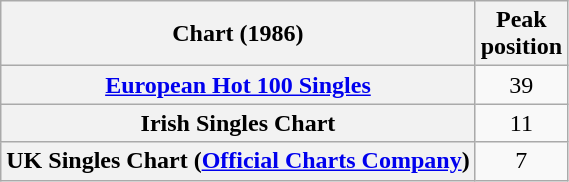<table class="wikitable sortable plainrowheaders" style="text-align:center">
<tr>
<th>Chart (1986)</th>
<th>Peak<br>position</th>
</tr>
<tr>
<th scope="row"><a href='#'>European Hot 100 Singles</a></th>
<td>39</td>
</tr>
<tr>
<th scope="row">Irish Singles Chart</th>
<td>11</td>
</tr>
<tr>
<th scope="row">UK Singles Chart (<a href='#'>Official Charts Company</a>)</th>
<td>7</td>
</tr>
</table>
